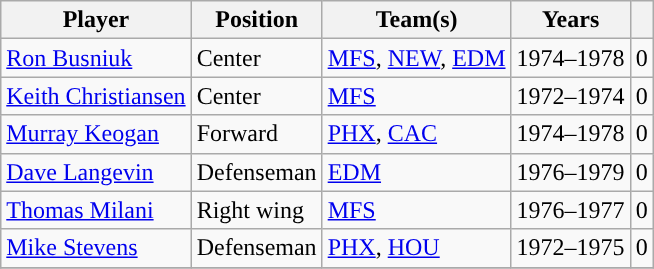<table class="wikitable">
<tr>
<th>Player</th>
<th>Position</th>
<th>Team(s)</th>
<th>Years</th>
<th><a href='#'></a></th>
</tr>
<tr>
<td><a href='#'>Ron Busniuk</a></td>
<td>Center</td>
<td><a href='#'>MFS</a>, <a href='#'>NEW</a>, <a href='#'>EDM</a></td>
<td>1974–1978</td>
<td>0</td>
</tr>
<tr>
<td><a href='#'>Keith Christiansen</a></td>
<td>Center</td>
<td><a href='#'>MFS</a></td>
<td>1972–1974</td>
<td>0</td>
</tr>
<tr>
<td><a href='#'>Murray Keogan</a></td>
<td>Forward</td>
<td><a href='#'>PHX</a>, <a href='#'>CAC</a></td>
<td>1974–1978</td>
<td>0</td>
</tr>
<tr>
<td><a href='#'>Dave Langevin</a></td>
<td>Defenseman</td>
<td><a href='#'>EDM</a></td>
<td>1976–1979</td>
<td>0</td>
</tr>
<tr>
<td><a href='#'>Thomas Milani</a></td>
<td>Right wing</td>
<td><a href='#'>MFS</a></td>
<td>1976–1977</td>
<td>0</td>
</tr>
<tr>
<td><a href='#'>Mike Stevens</a></td>
<td>Defenseman</td>
<td><a href='#'>PHX</a>, <a href='#'>HOU</a></td>
<td>1972–1975</td>
<td>0</td>
</tr>
<tr>
</tr>
</table>
